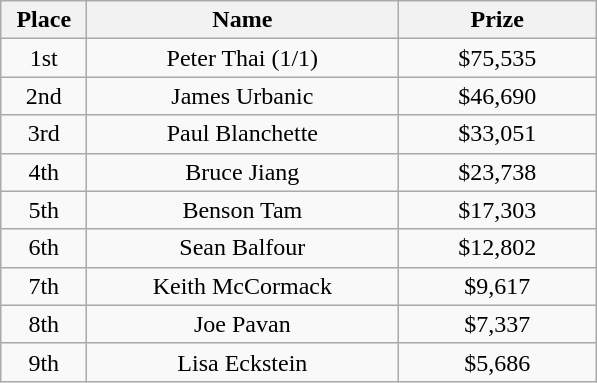<table class="wikitable">
<tr>
<th width="50">Place</th>
<th width="200">Name</th>
<th width="125">Prize</th>
</tr>
<tr>
<td align = "center">1st</td>
<td align = "center"> Peter Thai (1/1)</td>
<td align = "center">$75,535</td>
</tr>
<tr>
<td align = "center">2nd</td>
<td align = "center"> James Urbanic</td>
<td align = "center">$46,690</td>
</tr>
<tr>
<td align = "center">3rd</td>
<td align = "center"> Paul Blanchette</td>
<td align = "center">$33,051</td>
</tr>
<tr>
<td align = "center">4th</td>
<td align = "center"> Bruce Jiang</td>
<td align = "center">$23,738</td>
</tr>
<tr>
<td align = "center">5th</td>
<td align = "center"> Benson Tam</td>
<td align = "center">$17,303</td>
</tr>
<tr>
<td align = "center">6th</td>
<td align = "center"> Sean Balfour</td>
<td align = "center">$12,802</td>
</tr>
<tr>
<td align = "center">7th</td>
<td align = "center"> Keith McCormack</td>
<td align = "center">$9,617</td>
</tr>
<tr>
<td align = "center">8th</td>
<td align = "center"> Joe Pavan</td>
<td align = "center">$7,337</td>
</tr>
<tr>
<td align = "center">9th</td>
<td align = "center"> Lisa Eckstein</td>
<td align = "center">$5,686</td>
</tr>
</table>
